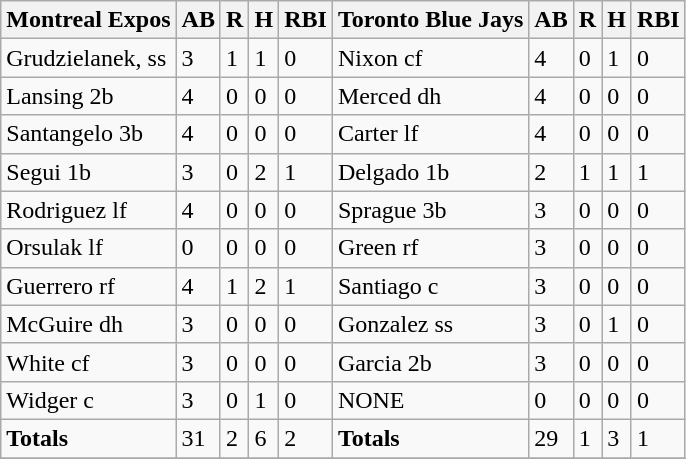<table class="wikitable sortable">
<tr>
<th><strong>Montreal Expos</strong></th>
<th>AB</th>
<th>R</th>
<th>H</th>
<th>RBI</th>
<th><strong>Toronto Blue Jays</strong></th>
<th>AB</th>
<th>R</th>
<th>H</th>
<th>RBI</th>
</tr>
<tr>
<td>Grudzielanek, ss</td>
<td>3</td>
<td>1</td>
<td>1</td>
<td>0</td>
<td>Nixon cf</td>
<td>4</td>
<td>0</td>
<td>1</td>
<td>0</td>
</tr>
<tr>
<td>Lansing 2b</td>
<td>4</td>
<td>0</td>
<td>0</td>
<td>0</td>
<td>Merced dh</td>
<td>4</td>
<td>0</td>
<td>0</td>
<td>0</td>
</tr>
<tr>
<td>Santangelo 3b</td>
<td>4</td>
<td>0</td>
<td>0</td>
<td>0</td>
<td>Carter lf</td>
<td>4</td>
<td>0</td>
<td>0</td>
<td>0</td>
</tr>
<tr>
<td>Segui 1b</td>
<td>3</td>
<td>0</td>
<td>2</td>
<td>1</td>
<td>Delgado 1b</td>
<td>2</td>
<td>1</td>
<td>1</td>
<td>1</td>
</tr>
<tr>
<td>Rodriguez lf</td>
<td>4</td>
<td>0</td>
<td>0</td>
<td>0</td>
<td>Sprague 3b</td>
<td>3</td>
<td>0</td>
<td>0</td>
<td>0</td>
</tr>
<tr>
<td>Orsulak lf</td>
<td>0</td>
<td>0</td>
<td>0</td>
<td>0</td>
<td>Green rf</td>
<td>3</td>
<td>0</td>
<td>0</td>
<td>0</td>
</tr>
<tr>
<td>Guerrero rf</td>
<td>4</td>
<td>1</td>
<td>2</td>
<td>1</td>
<td>Santiago c</td>
<td>3</td>
<td>0</td>
<td>0</td>
<td>0</td>
</tr>
<tr>
<td>McGuire dh</td>
<td>3</td>
<td>0</td>
<td>0</td>
<td>0</td>
<td>Gonzalez ss</td>
<td>3</td>
<td>0</td>
<td>1</td>
<td>0</td>
</tr>
<tr>
<td>White cf</td>
<td>3</td>
<td>0</td>
<td>0</td>
<td>0</td>
<td>Garcia 2b</td>
<td>3</td>
<td>0</td>
<td>0</td>
<td>0</td>
</tr>
<tr>
<td>Widger c</td>
<td>3</td>
<td>0</td>
<td>1</td>
<td>0</td>
<td>NONE</td>
<td>0</td>
<td>0</td>
<td>0</td>
<td>0</td>
</tr>
<tr>
<td><strong>Totals</strong></td>
<td>31</td>
<td>2</td>
<td>6</td>
<td>2</td>
<td><strong>Totals</strong></td>
<td>29</td>
<td>1</td>
<td>3</td>
<td>1</td>
</tr>
<tr>
</tr>
</table>
